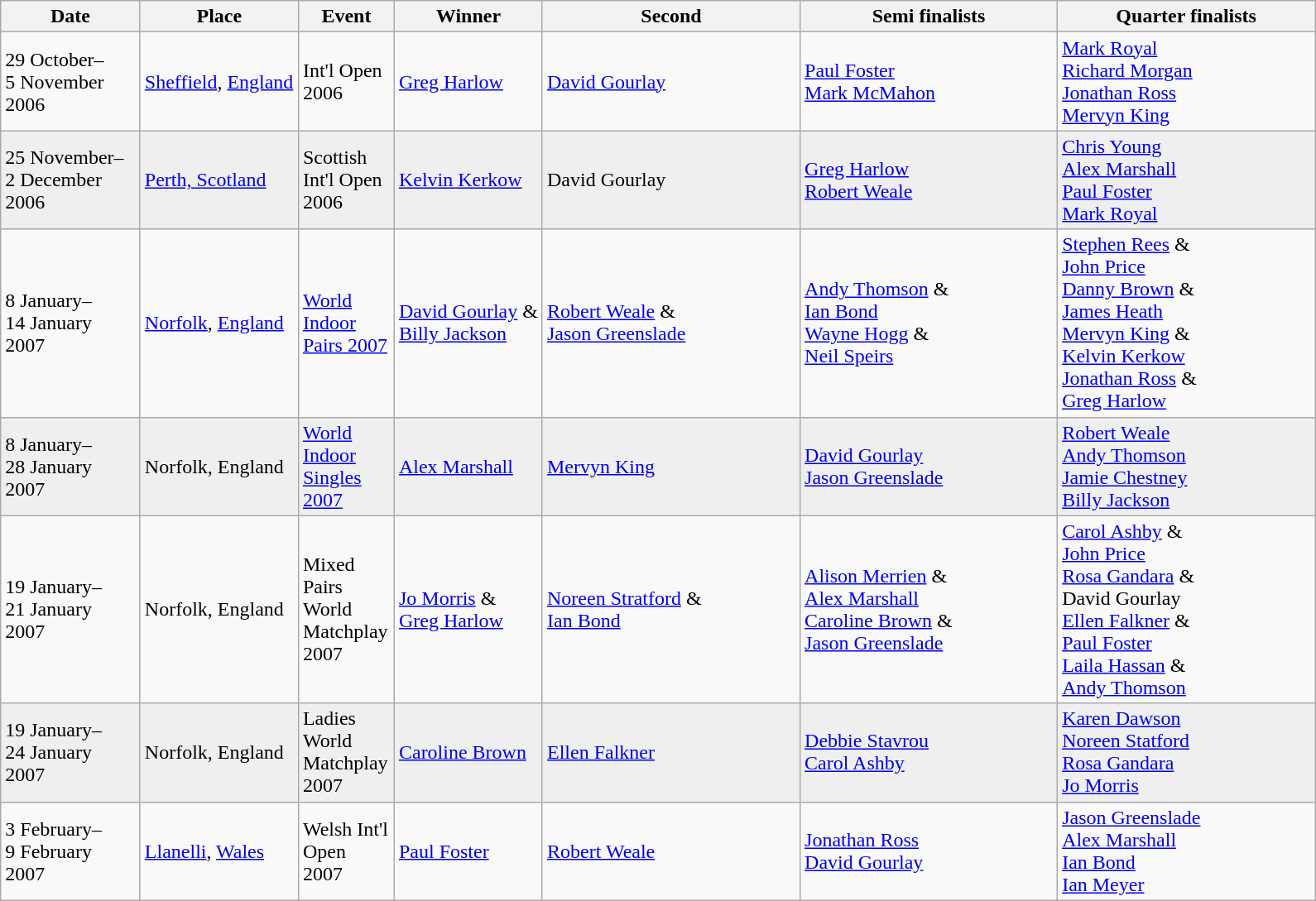<table class="wikitable">
<tr>
<th width="105">Date</th>
<th width="120">Place</th>
<th width="70">Event</th>
<th !width="120">Winner</th>
<th width="200">Second</th>
<th width="200">Semi finalists</th>
<th width="200">Quarter finalists</th>
</tr>
<tr>
<td>29 October–<br>5 November 2006</td>
<td> <a href='#'>Sheffield</a>, <a href='#'>England</a></td>
<td>Int'l Open 2006</td>
<td> <a href='#'>Greg Harlow</a></td>
<td> <a href='#'>David Gourlay</a></td>
<td> <a href='#'>Paul Foster</a><br>  <a href='#'>Mark McMahon</a></td>
<td> <a href='#'>Mark Royal</a><br>  <a href='#'>Richard Morgan</a><br>  <a href='#'>Jonathan Ross</a><br>  <a href='#'>Mervyn King</a></td>
</tr>
<tr bgcolor="#EFEFEF" align="left">
<td>25 November–<br>2 December 2006</td>
<td> <a href='#'>Perth, Scotland</a></td>
<td>Scottish Int'l Open 2006</td>
<td> <a href='#'>Kelvin Kerkow</a></td>
<td> David Gourlay</td>
<td> <a href='#'>Greg Harlow</a><br>  <a href='#'>Robert Weale</a></td>
<td> <a href='#'>Chris Young</a><br>  <a href='#'>Alex Marshall</a><br>  <a href='#'>Paul Foster</a><br> <a href='#'>Mark Royal</a></td>
</tr>
<tr>
<td>8 January–<br>14 January 2007</td>
<td> <a href='#'>Norfolk</a>, <a href='#'>England</a></td>
<td><a href='#'>World Indoor Pairs 2007</a></td>
<td> <a href='#'>David Gourlay</a> & <br>  <a href='#'>Billy Jackson</a></td>
<td><a href='#'>Robert Weale</a> & <br> <a href='#'>Jason Greenslade</a></td>
<td> <a href='#'>Andy Thomson</a> & <br>  <a href='#'>Ian Bond</a> <br>  <a href='#'>Wayne Hogg</a> & <br>  <a href='#'>Neil Speirs</a></td>
<td> <a href='#'>Stephen Rees</a> & <br>  <a href='#'>John Price</a> <br>   <a href='#'>Danny Brown</a> & <br>  <a href='#'>James Heath</a> <br>   <a href='#'>Mervyn King</a> & <br><a href='#'>Kelvin Kerkow</a> <br>    <a href='#'>Jonathan Ross</a> & <br>  <a href='#'>Greg Harlow</a></td>
</tr>
<tr bgcolor="#EFEFEF">
<td>8 January–<br>28 January 2007</td>
<td> Norfolk, England</td>
<td><a href='#'>World Indoor Singles 2007</a></td>
<td> <a href='#'>Alex Marshall</a></td>
<td> <a href='#'>Mervyn King</a></td>
<td> <a href='#'>David Gourlay</a> <br>  <a href='#'>Jason Greenslade</a></td>
<td> <a href='#'>Robert Weale</a> <br>  <a href='#'>Andy Thomson</a> <br>  <a href='#'>Jamie Chestney</a> <br>  <a href='#'>Billy Jackson</a></td>
</tr>
<tr>
<td>19 January–<br>21 January 2007</td>
<td> Norfolk, England</td>
<td>Mixed Pairs World Matchplay 2007</td>
<td> <a href='#'>Jo Morris</a> & <br>  <a href='#'>Greg Harlow</a></td>
<td> <a href='#'>Noreen Stratford</a> & <br> <a href='#'>Ian Bond</a></td>
<td> <a href='#'>Alison Merrien</a> & <br> <a href='#'>Alex Marshall</a> <br>  <a href='#'>Caroline Brown</a> & <br> <a href='#'>Jason Greenslade</a></td>
<td> <a href='#'>Carol Ashby</a> & <br>  <a href='#'>John Price</a> <br>  <a href='#'>Rosa Gandara</a> & <br>  David Gourlay <br>  <a href='#'>Ellen Falkner</a> & <br>  <a href='#'>Paul Foster</a> <br>   <a href='#'>Laila Hassan</a> & <br> <a href='#'>Andy Thomson</a></td>
</tr>
<tr bgcolor="#EFEFEF">
<td>19 January–<br>24 January 2007</td>
<td> Norfolk, England</td>
<td>Ladies World Matchplay 2007</td>
<td> <a href='#'>Caroline Brown</a></td>
<td> <a href='#'>Ellen Falkner</a></td>
<td> <a href='#'>Debbie Stavrou</a> <br>  <a href='#'>Carol Ashby</a></td>
<td> <a href='#'>Karen Dawson</a> <br>  <a href='#'>Noreen Statford</a> <br> <a href='#'>Rosa Gandara</a> <br>  <a href='#'>Jo Morris</a></td>
</tr>
<tr>
<td>3 February–<br>9 February 2007</td>
<td> <a href='#'>Llanelli</a>, <a href='#'>Wales</a></td>
<td>Welsh Int'l Open 2007</td>
<td> <a href='#'>Paul Foster</a></td>
<td> <a href='#'>Robert Weale</a></td>
<td> <a href='#'>Jonathan Ross</a> <br>  <a href='#'>David Gourlay</a></td>
<td> <a href='#'>Jason Greenslade</a> <br>  <a href='#'>Alex Marshall</a> <br>  <a href='#'>Ian Bond</a> <br> <a href='#'>Ian Meyer</a></td>
</tr>
</table>
